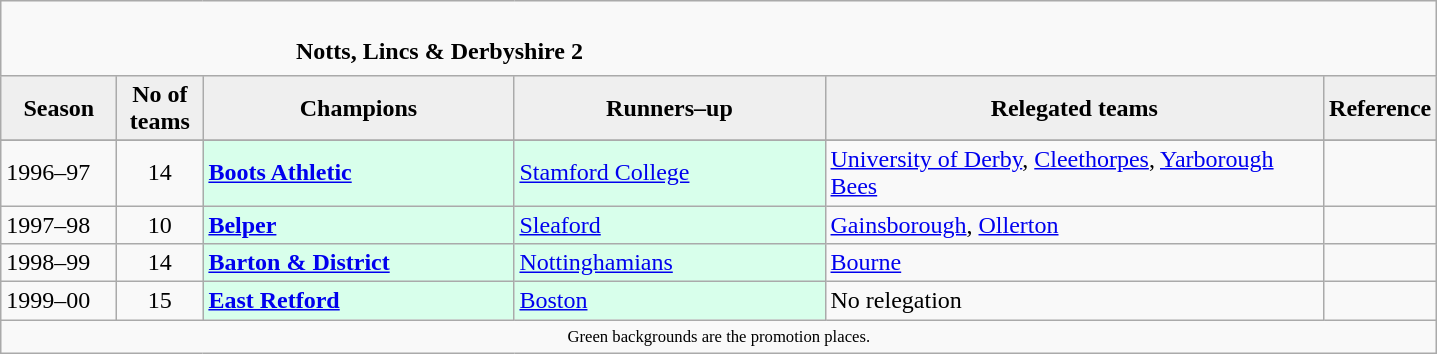<table class="wikitable" style="text-align: left;">
<tr>
<td colspan="11" cellpadding="0" cellspacing="0"><br><table border="0" style="width:100%;" cellpadding="0" cellspacing="0">
<tr>
<td style="width:20%; border:0;"></td>
<td style="border:0;"><strong>Notts, Lincs & Derbyshire 2</strong></td>
<td style="width:20%; border:0;"></td>
</tr>
</table>
</td>
</tr>
<tr>
<th style="background:#efefef; width:70px;">Season</th>
<th style="background:#efefef; width:50px;">No of teams</th>
<th style="background:#efefef; width:200px;">Champions</th>
<th style="background:#efefef; width:200px;">Runners–up</th>
<th style="background:#efefef; width:325px;">Relegated teams</th>
<th style="background:#efefef; width:50px;">Reference</th>
</tr>
<tr align=left>
</tr>
<tr>
<td>1996–97</td>
<td style="text-align: center;">14</td>
<td style="background:#d8ffeb;"><strong><a href='#'>Boots Athletic</a></strong></td>
<td style="background:#d8ffeb;"><a href='#'>Stamford College</a></td>
<td><a href='#'>University of Derby</a>, <a href='#'>Cleethorpes</a>, <a href='#'>Yarborough Bees</a></td>
<td></td>
</tr>
<tr>
<td>1997–98</td>
<td style="text-align: center;">10</td>
<td style="background:#d8ffeb;"><strong><a href='#'>Belper</a></strong></td>
<td style="background:#d8ffeb;"><a href='#'>Sleaford</a></td>
<td><a href='#'>Gainsborough</a>, <a href='#'>Ollerton</a></td>
<td></td>
</tr>
<tr>
<td>1998–99</td>
<td style="text-align: center;">14</td>
<td style="background:#d8ffeb;"><strong><a href='#'>Barton & District</a></strong></td>
<td style="background:#d8ffeb;"><a href='#'>Nottinghamians</a></td>
<td><a href='#'>Bourne</a></td>
<td></td>
</tr>
<tr>
<td>1999–00</td>
<td style="text-align: center;">15</td>
<td style="background:#d8ffeb;"><strong><a href='#'>East Retford</a></strong></td>
<td style="background:#d8ffeb;"><a href='#'>Boston</a></td>
<td>No relegation</td>
<td></td>
</tr>
<tr>
<td colspan="15"  style="border:0; font-size:smaller; text-align:center;"><small><span>Green backgrounds</span> are the promotion places.</small></td>
</tr>
</table>
